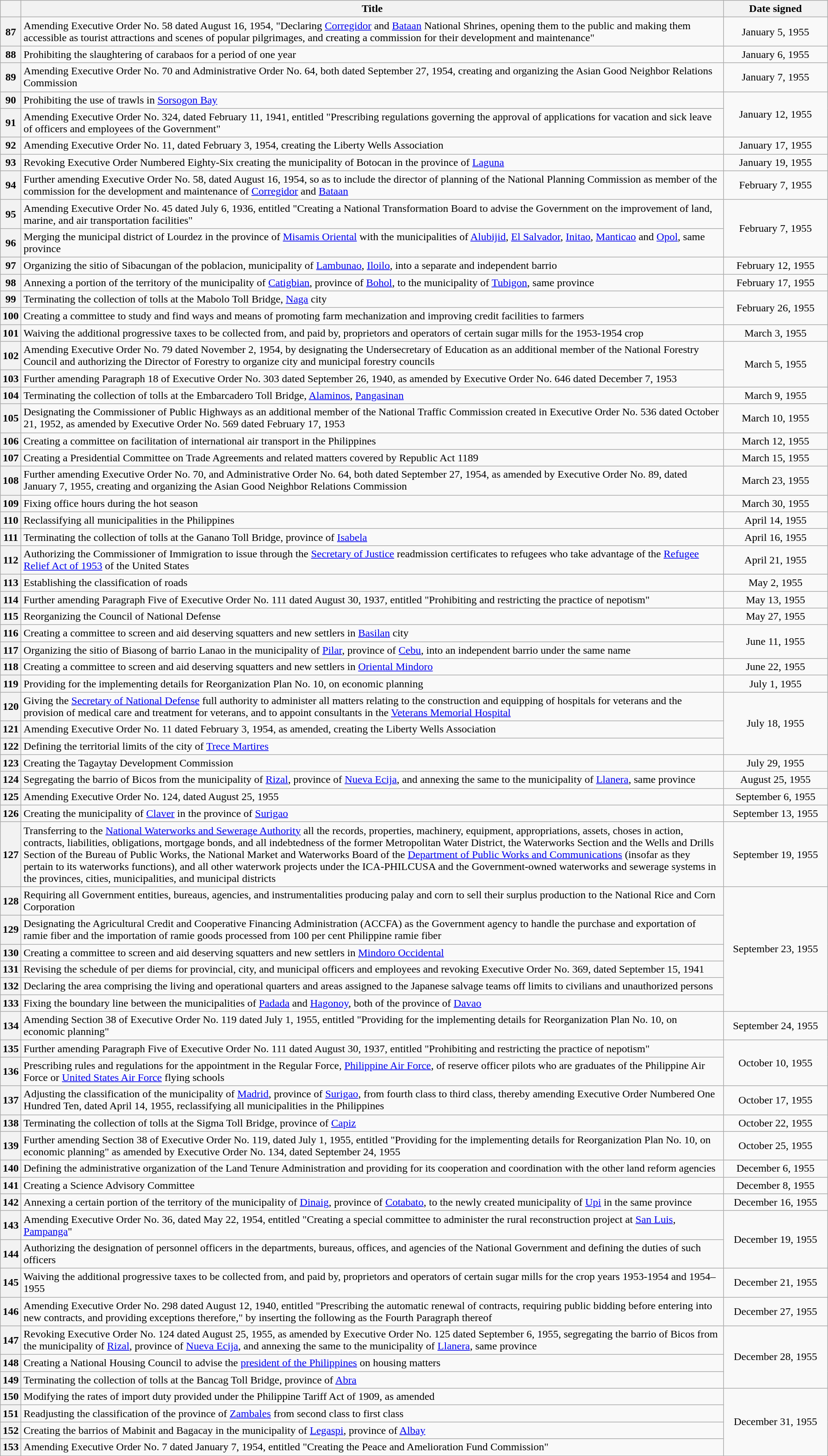<table class="wikitable sortable" style="text-align:center;">
<tr>
<th scope="col"></th>
<th scope="col">Title</th>
<th scope="col" width="150px">Date signed</th>
</tr>
<tr>
<th scope="row">87</th>
<td style="text-align:left;">Amending Executive Order No. 58 dated August 16, 1954, "Declaring <a href='#'>Corregidor</a> and <a href='#'>Bataan</a> National Shrines, opening them to the public and making them accessible as tourist attractions and scenes of popular pilgrimages, and creating a commission for their development and maintenance"</td>
<td>January 5, 1955</td>
</tr>
<tr>
<th scope="row">88</th>
<td style="text-align:left;">Prohibiting the slaughtering of carabaos for a period of one year</td>
<td>January 6, 1955</td>
</tr>
<tr>
<th scope="row">89</th>
<td style="text-align:left;">Amending Executive Order No. 70 and Administrative Order No. 64, both dated September 27, 1954, creating and organizing the Asian Good Neighbor Relations Commission</td>
<td>January 7, 1955</td>
</tr>
<tr>
<th scope="row">90</th>
<td style="text-align:left;">Prohibiting the use of trawls in <a href='#'>Sorsogon Bay</a></td>
<td rowspan="2">January 12, 1955</td>
</tr>
<tr>
<th scope="row">91</th>
<td style="text-align:left;">Amending Executive Order No. 324, dated February 11, 1941, entitled "Prescribing regulations governing the approval of applications for vacation and sick leave of officers and employees of the Government"</td>
</tr>
<tr>
<th scope="row">92</th>
<td style="text-align:left;">Amending Executive Order No. 11, dated February 3, 1954, creating the Liberty Wells Association</td>
<td>January 17, 1955</td>
</tr>
<tr>
<th scope="row">93</th>
<td style="text-align:left;">Revoking Executive Order Numbered Eighty-Six creating the municipality of Botocan in the province of <a href='#'>Laguna</a></td>
<td>January 19, 1955</td>
</tr>
<tr>
<th scope="row">94</th>
<td style="text-align:left;">Further amending Executive Order No. 58, dated August 16, 1954, so as to include the director of planning of the National Planning Commission as member of the commission for the development and maintenance of <a href='#'>Corregidor</a> and <a href='#'>Bataan</a></td>
<td>February 7, 1955</td>
</tr>
<tr>
<th scope="row">95</th>
<td style="text-align:left;">Amending Executive Order No. 45 dated July 6, 1936, entitled "Creating a National Transformation Board to advise the Government on the improvement of land, marine, and air transportation facilities"</td>
<td rowspan="2">February 7, 1955</td>
</tr>
<tr>
<th scope="row">96</th>
<td style="text-align:left;">Merging the municipal district of Lourdez in the province of <a href='#'>Misamis Oriental</a> with the municipalities of <a href='#'>Alubijid</a>, <a href='#'>El Salvador</a>, <a href='#'>Initao</a>, <a href='#'>Manticao</a> and <a href='#'>Opol</a>, same province</td>
</tr>
<tr>
<th scope="row">97</th>
<td style="text-align:left;">Organizing the sitio of Sibacungan of the poblacion, municipality of <a href='#'>Lambunao</a>, <a href='#'>Iloilo</a>, into a separate and independent barrio</td>
<td>February 12, 1955</td>
</tr>
<tr>
<th scope="row">98</th>
<td style="text-align:left;">Annexing a portion of the territory of the municipality of <a href='#'>Catigbian</a>, province of <a href='#'>Bohol</a>, to the municipality of <a href='#'>Tubigon</a>, same province</td>
<td>February 17, 1955</td>
</tr>
<tr>
<th scope="row">99</th>
<td style="text-align:left;">Terminating the collection of tolls at the Mabolo Toll Bridge, <a href='#'>Naga</a> city</td>
<td rowspan="2">February 26, 1955</td>
</tr>
<tr>
<th scope="row">100</th>
<td style="text-align:left;">Creating a committee to study and find ways and means of promoting farm mechanization and improving credit facilities to farmers</td>
</tr>
<tr>
<th scope="row">101</th>
<td style="text-align:left;">Waiving the additional progressive taxes to be collected from, and paid by, proprietors and operators of certain sugar mills for the 1953-1954 crop</td>
<td>March 3, 1955</td>
</tr>
<tr>
<th scope="row">102</th>
<td style="text-align:left;">Amending Executive Order No. 79 dated November 2, 1954, by designating the Undersecretary of Education as an additional member of the National Forestry Council and authorizing the Director of Forestry to organize city and municipal forestry councils</td>
<td rowspan="2">March 5, 1955</td>
</tr>
<tr>
<th scope="row">103</th>
<td style="text-align:left;">Further amending Paragraph 18 of Executive Order No. 303 dated September 26, 1940, as amended by Executive Order No. 646 dated December 7, 1953</td>
</tr>
<tr>
<th scope="row">104</th>
<td style="text-align:left;">Terminating the collection of tolls at the Embarcadero Toll Bridge, <a href='#'>Alaminos</a>, <a href='#'>Pangasinan</a></td>
<td>March 9, 1955</td>
</tr>
<tr>
<th scope="row">105</th>
<td style="text-align:left;">Designating the Commissioner of Public Highways as an additional member of the National Traffic Commission created in Executive Order No. 536 dated October 21, 1952, as amended by Executive Order No. 569 dated February 17, 1953</td>
<td>March 10, 1955</td>
</tr>
<tr>
<th scope="row">106</th>
<td style="text-align:left;">Creating a committee on facilitation of international air transport in the Philippines</td>
<td>March 12, 1955</td>
</tr>
<tr>
<th scope="row">107</th>
<td style="text-align:left;">Creating a Presidential Committee on Trade Agreements and related matters covered by Republic Act 1189</td>
<td>March 15, 1955</td>
</tr>
<tr>
<th scope="row">108</th>
<td style="text-align:left;">Further amending Executive Order No. 70, and Administrative Order No. 64, both dated September 27, 1954, as amended by Executive Order No. 89, dated January 7, 1955, creating and organizing the Asian Good Neighbor Relations Commission</td>
<td>March 23, 1955</td>
</tr>
<tr>
<th scope="row">109</th>
<td style="text-align:left;">Fixing office hours during the hot season</td>
<td>March 30, 1955</td>
</tr>
<tr>
<th scope="row">110</th>
<td style="text-align:left;">Reclassifying all municipalities in the Philippines</td>
<td>April 14, 1955</td>
</tr>
<tr>
<th scope="row">111</th>
<td style="text-align:left;">Terminating the collection of tolls at the Ganano Toll Bridge, province of <a href='#'>Isabela</a></td>
<td>April 16, 1955</td>
</tr>
<tr>
<th scope="row">112</th>
<td style="text-align:left;">Authorizing the Commissioner of Immigration to issue through the <a href='#'>Secretary of Justice</a> readmission certificates to refugees who take advantage of the <a href='#'>Refugee Relief Act of 1953</a> of the United States</td>
<td>April 21, 1955</td>
</tr>
<tr>
<th scope="row">113</th>
<td style="text-align:left;">Establishing the classification of roads</td>
<td>May 2, 1955</td>
</tr>
<tr>
<th scope="row">114</th>
<td style="text-align:left;">Further amending Paragraph Five of Executive Order No. 111 dated August 30, 1937, entitled "Prohibiting and restricting the practice of nepotism"</td>
<td>May 13, 1955</td>
</tr>
<tr>
<th scope="row">115</th>
<td style="text-align:left;">Reorganizing the Council of National Defense</td>
<td>May 27, 1955</td>
</tr>
<tr>
<th scope="row">116</th>
<td style="text-align:left;">Creating a committee to screen and aid deserving squatters and new settlers in <a href='#'>Basilan</a> city</td>
<td rowspan="2">June 11, 1955</td>
</tr>
<tr>
<th scope="row">117</th>
<td style="text-align:left;">Organizing the sitio of Biasong of barrio Lanao in the municipality of <a href='#'>Pilar</a>, province of <a href='#'>Cebu</a>, into an independent barrio under the same name</td>
</tr>
<tr>
<th scope="row">118</th>
<td style="text-align:left;">Creating a committee to screen and aid deserving squatters and new settlers in <a href='#'>Oriental Mindoro</a></td>
<td>June 22, 1955</td>
</tr>
<tr>
<th scope="row">119</th>
<td style="text-align:left;">Providing for the implementing details for Reorganization Plan No. 10, on economic planning</td>
<td>July 1, 1955</td>
</tr>
<tr>
<th scope="row">120</th>
<td style="text-align:left;">Giving the <a href='#'>Secretary of National Defense</a> full authority to administer all matters relating to the construction and equipping of hospitals for veterans and the provision of medical care and treatment for veterans, and to appoint consultants in the <a href='#'>Veterans Memorial Hospital</a></td>
<td rowspan="3">July 18, 1955</td>
</tr>
<tr>
<th scope="row">121</th>
<td style="text-align:left;">Amending Executive Order No. 11 dated February 3, 1954, as amended, creating the Liberty Wells Association</td>
</tr>
<tr>
<th scope="row">122</th>
<td style="text-align:left;">Defining the territorial limits of the city of <a href='#'>Trece Martires</a></td>
</tr>
<tr>
<th scope="row">123</th>
<td style="text-align:left;">Creating the Tagaytay Development Commission</td>
<td>July 29, 1955</td>
</tr>
<tr>
<th scope="row">124</th>
<td style="text-align:left;">Segregating the barrio of Bicos from the municipality of <a href='#'>Rizal</a>, province of <a href='#'>Nueva Ecija</a>, and annexing the same to the municipality of <a href='#'>Llanera</a>, same province</td>
<td>August 25, 1955</td>
</tr>
<tr>
<th scope="row">125</th>
<td style="text-align:left;">Amending Executive Order No. 124, dated August 25, 1955</td>
<td>September 6, 1955</td>
</tr>
<tr>
<th scope="row">126</th>
<td style="text-align:left;">Creating the municipality of <a href='#'>Claver</a> in the province of <a href='#'>Surigao</a></td>
<td>September 13, 1955</td>
</tr>
<tr>
<th scope="row">127</th>
<td style="text-align:left;">Transferring to the <a href='#'>National Waterworks and Sewerage Authority</a> all the records, properties, machinery, equipment, appropriations, assets, choses in action, contracts, liabilities, obligations, mortgage bonds, and all indebtedness of the former Metropolitan Water District, the Waterworks Section and the Wells and Drills Section of the Bureau of Public Works, the National Market and Waterworks Board of the <a href='#'>Department of Public Works and Communications</a> (insofar as they pertain to its waterworks functions), and all other waterwork projects under the ICA-PHILCUSA and the Government-owned waterworks and sewerage systems in the provinces, cities, municipalities, and municipal districts</td>
<td>September 19, 1955</td>
</tr>
<tr>
<th scope="row">128</th>
<td style="text-align:left;">Requiring all Government entities, bureaus, agencies, and instrumentalities producing palay and corn to sell their surplus production to the National Rice and Corn Corporation</td>
<td rowspan="6">September 23, 1955</td>
</tr>
<tr>
<th scope="row">129</th>
<td style="text-align:left;">Designating the Agricultural Credit and Cooperative Financing Administration (ACCFA) as the Government agency to handle the purchase and exportation of ramie fiber and the importation of ramie goods processed from 100 per cent Philippine ramie fiber</td>
</tr>
<tr>
<th scope="row">130</th>
<td style="text-align:left;">Creating a committee to screen and aid deserving squatters and new settlers in <a href='#'>Mindoro Occidental</a></td>
</tr>
<tr>
<th scope="row">131</th>
<td style="text-align:left;">Revising the schedule of per diems for provincial, city, and municipal officers and employees and revoking Executive Order No. 369, dated September 15, 1941</td>
</tr>
<tr>
<th scope="row">132</th>
<td style="text-align:left;">Declaring the area comprising the living and operational quarters and areas assigned to the Japanese salvage teams off limits to civilians and unauthorized persons</td>
</tr>
<tr>
<th scope="row">133</th>
<td style="text-align:left;">Fixing the boundary line between the municipalities of <a href='#'>Padada</a> and <a href='#'>Hagonoy</a>, both of the province of <a href='#'>Davao</a></td>
</tr>
<tr>
<th scope="row">134</th>
<td style="text-align:left;">Amending Section 38 of Executive Order No. 119 dated July 1, 1955, entitled "Providing for the implementing details for Reorganization Plan No. 10, on economic planning"</td>
<td>September 24, 1955</td>
</tr>
<tr>
<th scope="row">135</th>
<td style="text-align:left;">Further amending Paragraph Five of Executive Order No. 111 dated August 30, 1937, entitled "Prohibiting and restricting the practice of nepotism"</td>
<td rowspan="2">October 10, 1955</td>
</tr>
<tr>
<th scope="row">136</th>
<td style="text-align:left;">Prescribing rules and regulations for the appointment in the Regular Force, <a href='#'>Philippine Air Force</a>, of reserve officer pilots who are graduates of the Philippine Air Force or <a href='#'>United States Air Force</a> flying schools</td>
</tr>
<tr>
<th scope="row">137</th>
<td style="text-align:left;">Adjusting the classification of the municipality of <a href='#'>Madrid</a>, province of <a href='#'>Surigao</a>, from fourth class to third class, thereby amending Executive Order Numbered One Hundred Ten, dated April 14, 1955, reclassifying all municipalities in the Philippines</td>
<td>October 17, 1955</td>
</tr>
<tr>
<th scope="row">138</th>
<td style="text-align:left;">Terminating the collection of tolls at the Sigma Toll Bridge, province of <a href='#'>Capiz</a></td>
<td>October 22, 1955</td>
</tr>
<tr>
<th scope="row">139</th>
<td style="text-align:left;">Further amending Section 38 of Executive Order No. 119, dated July 1, 1955, entitled "Providing for the implementing details for Reorganization Plan No. 10, on economic planning" as amended by Executive Order No. 134, dated September 24, 1955</td>
<td>October 25, 1955</td>
</tr>
<tr>
<th scope="row">140</th>
<td style="text-align:left;">Defining the administrative organization of the Land Tenure Administration and providing for its cooperation and coordination with the other land reform agencies</td>
<td>December 6, 1955</td>
</tr>
<tr>
<th scope="row">141</th>
<td style="text-align:left;">Creating a Science Advisory Committee</td>
<td>December 8, 1955</td>
</tr>
<tr>
<th scope="row">142</th>
<td style="text-align:left;">Annexing a certain portion of the territory of the municipality of <a href='#'>Dinaig</a>, province of <a href='#'>Cotabato</a>, to the newly created municipality of <a href='#'>Upi</a> in the same province</td>
<td>December 16, 1955</td>
</tr>
<tr>
<th scope="row">143</th>
<td style="text-align:left;">Amending Executive Order No. 36, dated May 22, 1954, entitled "Creating a special committee to administer the rural reconstruction project at <a href='#'>San Luis</a>, <a href='#'>Pampanga</a>"</td>
<td rowspan="2">December 19, 1955</td>
</tr>
<tr>
<th scope="row">144</th>
<td style="text-align:left;">Authorizing the designation of personnel officers in the departments, bureaus, offices, and agencies of the National Government and defining the duties of such officers</td>
</tr>
<tr>
<th scope="row">145</th>
<td style="text-align:left;">Waiving the additional progressive taxes to be collected from, and paid by, proprietors and operators of certain sugar mills for the crop years 1953-1954 and 1954–1955</td>
<td>December 21, 1955</td>
</tr>
<tr>
<th scope="row">146</th>
<td style="text-align:left;">Amending Executive Order No. 298 dated August 12, 1940, entitled "Prescribing the automatic renewal of contracts, requiring public bidding before entering into new contracts, and providing exceptions therefore," by inserting the following as the Fourth Paragraph thereof</td>
<td>December 27, 1955</td>
</tr>
<tr>
<th scope="row">147</th>
<td style="text-align:left;">Revoking Executive Order No. 124 dated August 25, 1955, as amended by Executive Order No. 125 dated September 6, 1955, segregating the barrio of Bicos from the municipality of <a href='#'>Rizal</a>, province of <a href='#'>Nueva Ecija</a>, and annexing the same to the municipality of <a href='#'>Llanera</a>, same province</td>
<td rowspan="3">December 28, 1955</td>
</tr>
<tr>
<th scope="row">148</th>
<td style="text-align:left;">Creating a National Housing Council to advise the <a href='#'>president of the Philippines</a> on housing matters</td>
</tr>
<tr>
<th scope="row">149</th>
<td style="text-align:left;">Terminating the collection of tolls at the Bancag Toll Bridge, province of <a href='#'>Abra</a></td>
</tr>
<tr>
<th scope="row">150</th>
<td style="text-align:left;">Modifying the rates of import duty provided under the Philippine Tariff Act of 1909, as amended</td>
<td rowspan="4">December 31, 1955</td>
</tr>
<tr>
<th scope="row">151</th>
<td style="text-align:left;">Readjusting the classification of the province of <a href='#'>Zambales</a> from second class to first class</td>
</tr>
<tr>
<th scope="row">152</th>
<td style="text-align:left;">Creating the barrios of Mabinit and Bagacay in the municipality of <a href='#'>Legaspi</a>, province of <a href='#'>Albay</a></td>
</tr>
<tr>
<th scope="row">153</th>
<td style="text-align:left;">Amending Executive Order No. 7 dated January 7, 1954, entitled "Creating the Peace and Amelioration Fund Commission"</td>
</tr>
</table>
